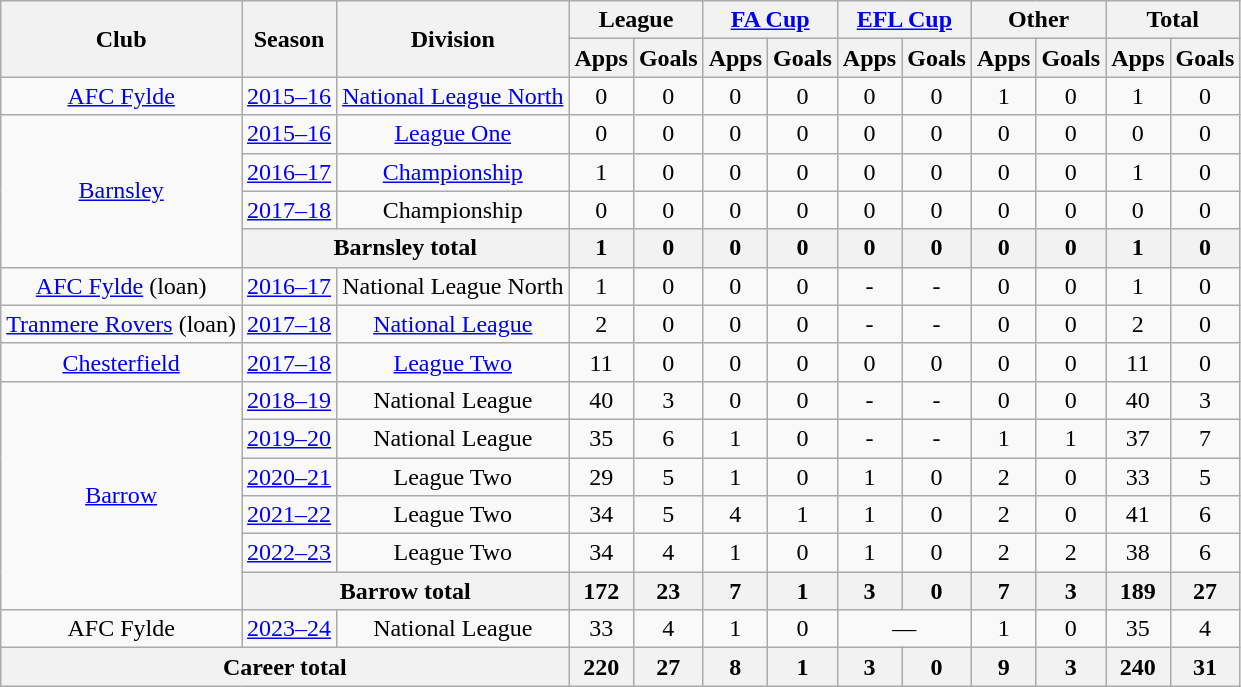<table class="wikitable" style="text-align:center;">
<tr>
<th rowspan="2">Club</th>
<th rowspan="2">Season</th>
<th rowspan="2">Division</th>
<th colspan="2">League</th>
<th colspan="2"><a href='#'>FA Cup</a></th>
<th colspan="2"><a href='#'>EFL Cup</a></th>
<th colspan="2">Other</th>
<th colspan="2">Total</th>
</tr>
<tr>
<th>Apps</th>
<th>Goals</th>
<th>Apps</th>
<th>Goals</th>
<th>Apps</th>
<th>Goals</th>
<th>Apps</th>
<th>Goals</th>
<th>Apps</th>
<th>Goals</th>
</tr>
<tr>
<td><a href='#'>AFC Fylde</a></td>
<td><a href='#'>2015–16</a></td>
<td><a href='#'>National League North</a></td>
<td>0</td>
<td>0</td>
<td>0</td>
<td>0</td>
<td>0</td>
<td>0</td>
<td>1</td>
<td>0</td>
<td>1</td>
<td>0</td>
</tr>
<tr>
<td rowspan="4"><a href='#'>Barnsley</a></td>
<td><a href='#'>2015–16</a></td>
<td><a href='#'>League One</a></td>
<td>0</td>
<td>0</td>
<td>0</td>
<td>0</td>
<td>0</td>
<td>0</td>
<td>0</td>
<td>0</td>
<td>0</td>
<td>0</td>
</tr>
<tr>
<td><a href='#'>2016–17</a></td>
<td><a href='#'>Championship</a></td>
<td>1</td>
<td>0</td>
<td>0</td>
<td>0</td>
<td>0</td>
<td>0</td>
<td>0</td>
<td>0</td>
<td>1</td>
<td>0</td>
</tr>
<tr>
<td><a href='#'>2017–18</a></td>
<td>Championship</td>
<td>0</td>
<td>0</td>
<td>0</td>
<td>0</td>
<td>0</td>
<td>0</td>
<td>0</td>
<td>0</td>
<td>0</td>
<td>0</td>
</tr>
<tr>
<th colspan="2">Barnsley total</th>
<th>1</th>
<th>0</th>
<th>0</th>
<th>0</th>
<th>0</th>
<th>0</th>
<th>0</th>
<th>0</th>
<th>1</th>
<th>0</th>
</tr>
<tr>
<td><a href='#'>AFC Fylde</a> (loan)</td>
<td><a href='#'>2016–17</a></td>
<td>National League North</td>
<td>1</td>
<td>0</td>
<td>0</td>
<td>0</td>
<td>-</td>
<td>-</td>
<td>0</td>
<td>0</td>
<td>1</td>
<td>0</td>
</tr>
<tr>
<td><a href='#'>Tranmere Rovers</a> (loan)</td>
<td><a href='#'>2017–18</a></td>
<td><a href='#'>National League</a></td>
<td>2</td>
<td>0</td>
<td>0</td>
<td>0</td>
<td>-</td>
<td>-</td>
<td>0</td>
<td>0</td>
<td>2</td>
<td>0</td>
</tr>
<tr>
<td><a href='#'>Chesterfield</a></td>
<td><a href='#'>2017–18</a></td>
<td><a href='#'>League Two</a></td>
<td>11</td>
<td>0</td>
<td>0</td>
<td>0</td>
<td>0</td>
<td>0</td>
<td>0</td>
<td>0</td>
<td>11</td>
<td>0</td>
</tr>
<tr>
<td rowspan="6"><a href='#'>Barrow</a></td>
<td><a href='#'>2018–19</a></td>
<td>National League</td>
<td>40</td>
<td>3</td>
<td>0</td>
<td>0</td>
<td>-</td>
<td>-</td>
<td>0</td>
<td>0</td>
<td>40</td>
<td>3</td>
</tr>
<tr>
<td><a href='#'>2019–20</a></td>
<td>National League</td>
<td>35</td>
<td>6</td>
<td>1</td>
<td>0</td>
<td>-</td>
<td>-</td>
<td>1</td>
<td>1</td>
<td>37</td>
<td>7</td>
</tr>
<tr>
<td><a href='#'>2020–21</a></td>
<td>League Two</td>
<td>29</td>
<td>5</td>
<td>1</td>
<td>0</td>
<td>1</td>
<td>0</td>
<td>2</td>
<td>0</td>
<td>33</td>
<td>5</td>
</tr>
<tr>
<td><a href='#'>2021–22</a></td>
<td>League Two</td>
<td>34</td>
<td>5</td>
<td>4</td>
<td>1</td>
<td>1</td>
<td>0</td>
<td>2</td>
<td>0</td>
<td>41</td>
<td>6</td>
</tr>
<tr>
<td><a href='#'>2022–23</a></td>
<td>League Two</td>
<td>34</td>
<td>4</td>
<td>1</td>
<td>0</td>
<td>1</td>
<td>0</td>
<td>2</td>
<td>2</td>
<td>38</td>
<td>6</td>
</tr>
<tr>
<th colspan="2">Barrow total</th>
<th>172</th>
<th>23</th>
<th>7</th>
<th>1</th>
<th>3</th>
<th>0</th>
<th>7</th>
<th>3</th>
<th>189</th>
<th>27</th>
</tr>
<tr>
<td>AFC Fylde</td>
<td><a href='#'>2023–24</a></td>
<td>National League</td>
<td>33</td>
<td>4</td>
<td>1</td>
<td>0</td>
<td colspan="2">—</td>
<td>1</td>
<td>0</td>
<td>35</td>
<td>4</td>
</tr>
<tr>
<th colspan="3">Career total</th>
<th>220</th>
<th>27</th>
<th>8</th>
<th>1</th>
<th>3</th>
<th>0</th>
<th>9</th>
<th>3</th>
<th>240</th>
<th>31</th>
</tr>
</table>
